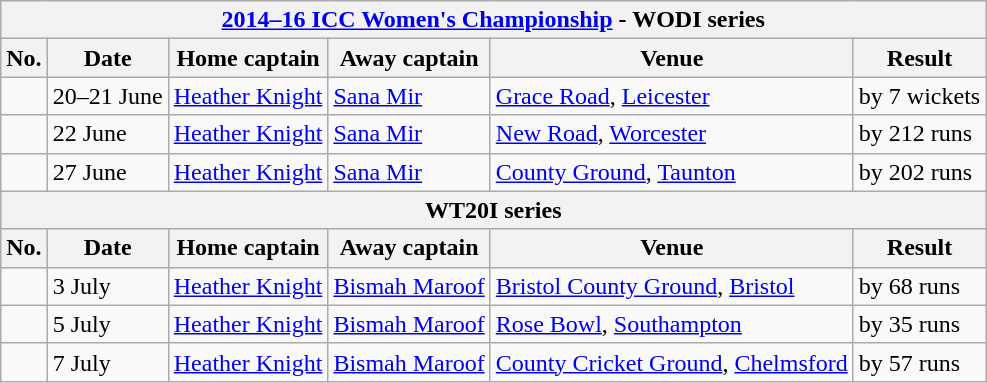<table class="wikitable">
<tr>
<th colspan="6"><a href='#'>2014–16 ICC Women's Championship</a> - WODI series</th>
</tr>
<tr>
<th>No.</th>
<th>Date</th>
<th>Home captain</th>
<th>Away captain</th>
<th>Venue</th>
<th>Result</th>
</tr>
<tr>
<td></td>
<td>20–21 June</td>
<td><a href='#'>Heather Knight</a></td>
<td><a href='#'>Sana Mir</a></td>
<td><a href='#'>Grace Road</a>, <a href='#'>Leicester</a></td>
<td> by 7 wickets</td>
</tr>
<tr>
<td></td>
<td>22 June</td>
<td><a href='#'>Heather Knight</a></td>
<td><a href='#'>Sana Mir</a></td>
<td><a href='#'>New Road</a>, <a href='#'>Worcester</a></td>
<td> by 212 runs</td>
</tr>
<tr>
<td></td>
<td>27 June</td>
<td><a href='#'>Heather Knight</a></td>
<td><a href='#'>Sana Mir</a></td>
<td><a href='#'>County Ground</a>, <a href='#'>Taunton</a></td>
<td> by 202 runs</td>
</tr>
<tr>
<th colspan="6">WT20I series</th>
</tr>
<tr>
<th>No.</th>
<th>Date</th>
<th>Home captain</th>
<th>Away captain</th>
<th>Venue</th>
<th>Result</th>
</tr>
<tr>
<td></td>
<td>3 July</td>
<td><a href='#'>Heather Knight</a></td>
<td><a href='#'>Bismah Maroof</a></td>
<td><a href='#'>Bristol County Ground</a>, <a href='#'>Bristol</a></td>
<td> by 68 runs</td>
</tr>
<tr>
<td></td>
<td>5 July</td>
<td><a href='#'>Heather Knight</a></td>
<td><a href='#'>Bismah Maroof</a></td>
<td><a href='#'>Rose Bowl</a>, <a href='#'>Southampton</a></td>
<td> by 35 runs</td>
</tr>
<tr>
<td></td>
<td>7 July</td>
<td><a href='#'>Heather Knight</a></td>
<td><a href='#'>Bismah Maroof</a></td>
<td><a href='#'>County Cricket Ground</a>, <a href='#'>Chelmsford</a></td>
<td> by 57 runs</td>
</tr>
</table>
